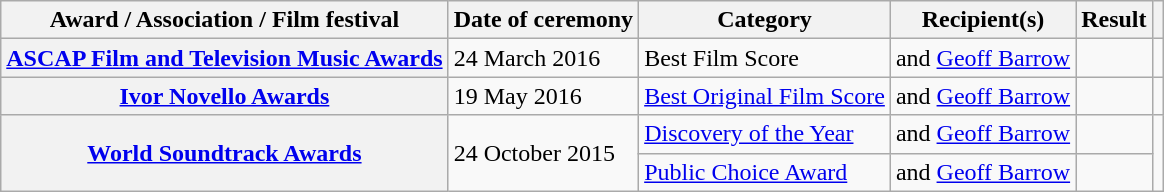<table class="wikitable plainrowheaders sortable">
<tr>
<th scope="col">Award / Association / Film festival</th>
<th scope="col">Date of ceremony</th>
<th scope="col">Category</th>
<th scope="col">Recipient(s)</th>
<th scope="col">Result</th>
<th scope="col" class="unsortable"></th>
</tr>
<tr>
<th scope="row"><a href='#'>ASCAP Film and Television Music Awards</a></th>
<td>24 March 2016</td>
<td>Best Film Score</td>
<td> and <a href='#'>Geoff Barrow</a></td>
<td></td>
<td style="text-align:center;"></td>
</tr>
<tr>
<th scope="row"><a href='#'>Ivor Novello Awards</a></th>
<td>19 May 2016</td>
<td><a href='#'>Best Original Film Score</a></td>
<td> and <a href='#'>Geoff Barrow</a></td>
<td></td>
<td style="text-align:center;"></td>
</tr>
<tr>
<th rowspan="2" scope="row"><a href='#'>World Soundtrack Awards</a></th>
<td rowspan="2">24 October 2015</td>
<td><a href='#'>Discovery of the Year</a></td>
<td> and <a href='#'>Geoff Barrow</a></td>
<td></td>
<td rowspan="2" style="text-align:center;"></td>
</tr>
<tr>
<td><a href='#'>Public Choice Award</a></td>
<td> and <a href='#'>Geoff Barrow</a></td>
<td></td>
</tr>
</table>
